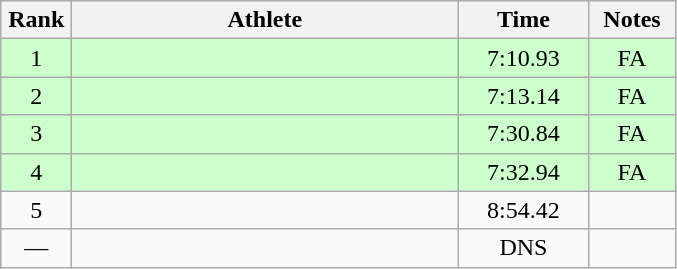<table class=wikitable style="text-align:center">
<tr>
<th width=40>Rank</th>
<th width=250>Athlete</th>
<th width=80>Time</th>
<th width=50>Notes</th>
</tr>
<tr bgcolor="ccffcc">
<td>1</td>
<td align=left></td>
<td>7:10.93</td>
<td>FA</td>
</tr>
<tr bgcolor="ccffcc">
<td>2</td>
<td align=left></td>
<td>7:13.14</td>
<td>FA</td>
</tr>
<tr bgcolor="ccffcc">
<td>3</td>
<td align=left></td>
<td>7:30.84</td>
<td>FA</td>
</tr>
<tr bgcolor="ccffcc">
<td>4</td>
<td align=left></td>
<td>7:32.94</td>
<td>FA</td>
</tr>
<tr>
<td>5</td>
<td align=left></td>
<td>8:54.42</td>
<td></td>
</tr>
<tr>
<td>—</td>
<td align=left></td>
<td>DNS</td>
<td></td>
</tr>
</table>
